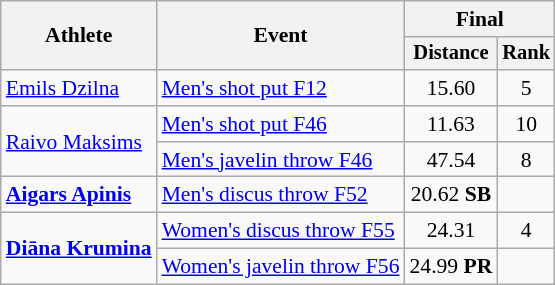<table class=wikitable style="font-size:90%">
<tr>
<th rowspan="2">Athlete</th>
<th rowspan="2">Event</th>
<th colspan="2">Final</th>
</tr>
<tr style="font-size:95%">
<th>Distance</th>
<th>Rank</th>
</tr>
<tr align=center>
<td align=left><a href='#'>Emils Dzilna</a></td>
<td align=left><a href='#'>Men's shot put F12</a></td>
<td>15.60</td>
<td>5</td>
</tr>
<tr align=center>
<td align=left rowspan=2><a href='#'>Raivo Maksims</a></td>
<td align=left><a href='#'>Men's shot put F46</a></td>
<td>11.63</td>
<td>10</td>
</tr>
<tr align=center>
<td align=left><a href='#'>Men's javelin throw F46</a></td>
<td>47.54</td>
<td>8</td>
</tr>
<tr align=center>
<td align=left><strong><a href='#'>Aigars Apinis</a></strong></td>
<td align=left><a href='#'>Men's discus throw F52</a></td>
<td>20.62 <strong>SB</strong></td>
<td></td>
</tr>
<tr align=center>
<td align=left rowspan=2><strong><a href='#'>Diāna Krumina</a></strong></td>
<td align=left><a href='#'>Women's discus throw F55</a></td>
<td>24.31</td>
<td>4</td>
</tr>
<tr align=center>
<td align=left><a href='#'>Women's javelin throw F56</a></td>
<td>24.99 <strong>PR</strong></td>
<td></td>
</tr>
</table>
